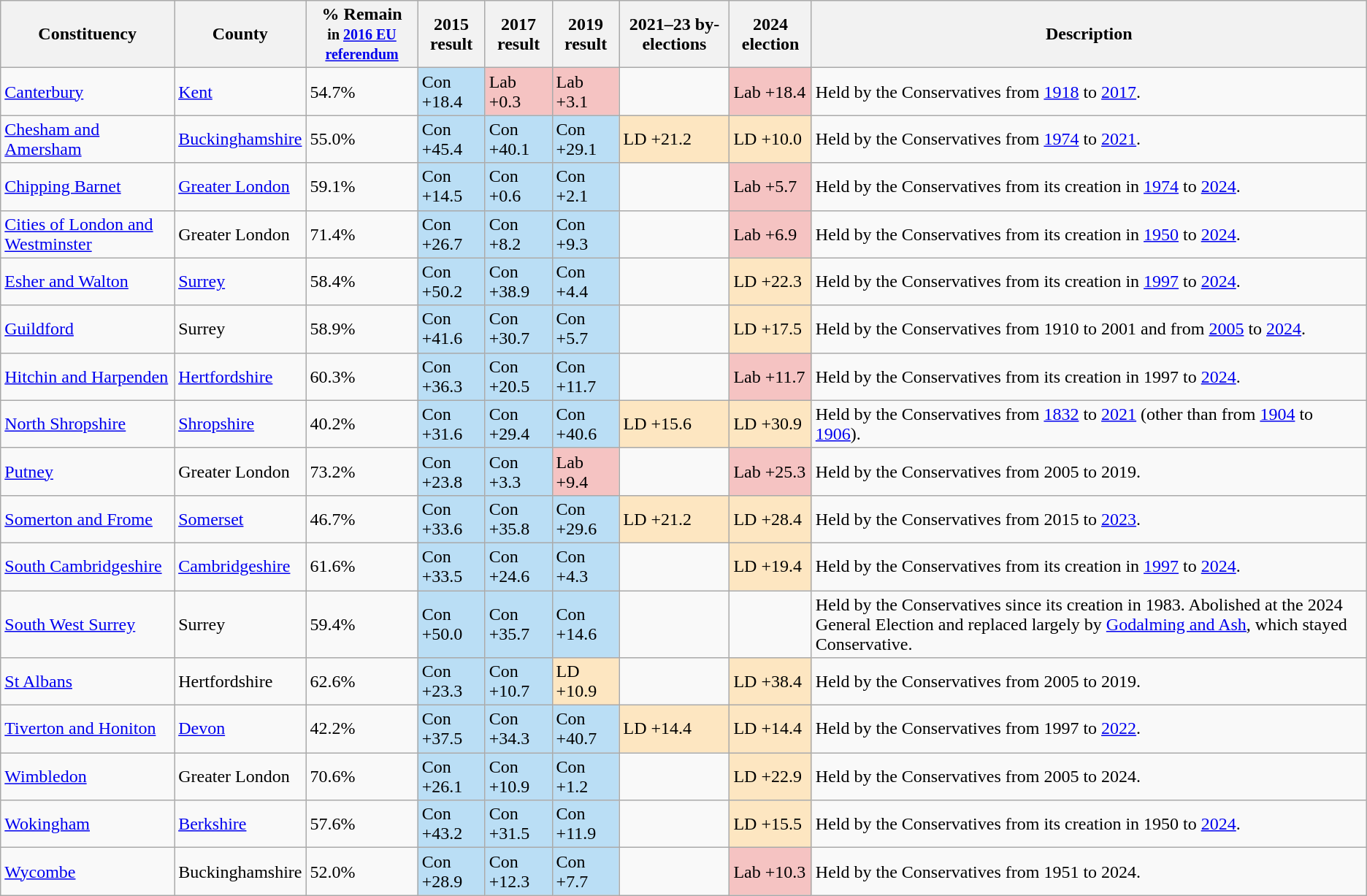<table class="wikitable sortable">
<tr>
<th>Constituency</th>
<th>County</th>
<th>% Remain<br><small>in <a href='#'>2016 EU referendum</a></small></th>
<th>2015 result</th>
<th>2017 result</th>
<th>2019 result</th>
<th>2021–23 by-elections</th>
<th>2024 election</th>
<th class="unsortable">Description</th>
</tr>
<tr>
<td><a href='#'>Canterbury</a></td>
<td><a href='#'>Kent</a></td>
<td>54.7%</td>
<td style="background:#BADEF5;">Con +18.4</td>
<td style="background:#F5C3C2;">Lab +0.3</td>
<td style="background:#F5C3C2;">Lab +3.1</td>
<td></td>
<td style="background:#F5C3C2;">Lab +18.4</td>
<td>Held by the Conservatives from <a href='#'>1918</a> to <a href='#'>2017</a>.</td>
</tr>
<tr>
<td><a href='#'>Chesham and Amersham</a></td>
<td><a href='#'>Buckinghamshire</a></td>
<td>55.0%</td>
<td style="background:#BADEF5;">Con +45.4</td>
<td style="background:#BADEF5;">Con +40.1</td>
<td style="background:#BADEF5;">Con +29.1</td>
<td style="background:#FDE6C1;">LD +21.2</td>
<td style="background:#FDE6C1;">LD +10.0</td>
<td>Held by the Conservatives from <a href='#'>1974</a> to <a href='#'>2021</a>.</td>
</tr>
<tr>
<td><a href='#'>Chipping Barnet</a></td>
<td><a href='#'>Greater London</a></td>
<td>59.1%</td>
<td style="background:#BADEF5;">Con +14.5</td>
<td style="background:#BADEF5;">Con +0.6</td>
<td style="background:#BADEF5;">Con +2.1</td>
<td></td>
<td style="background:#F5C3C2;">Lab +5.7</td>
<td>Held by the Conservatives from its creation in <a href='#'>1974</a> to <a href='#'>2024</a>.</td>
</tr>
<tr>
<td><a href='#'>Cities of London and Westminster</a></td>
<td>Greater London</td>
<td>71.4%</td>
<td style="background:#BADEF5;">Con +26.7</td>
<td style="background:#BADEF5;">Con +8.2</td>
<td style="background:#BADEF5;">Con +9.3</td>
<td></td>
<td style="background:#F5C3C2;">Lab +6.9</td>
<td>Held by the Conservatives from its creation in <a href='#'>1950</a> to <a href='#'>2024</a>.</td>
</tr>
<tr>
<td><a href='#'>Esher and Walton</a></td>
<td><a href='#'>Surrey</a></td>
<td>58.4%</td>
<td style="background:#BADEF5;">Con +50.2</td>
<td style="background:#BADEF5;">Con +38.9</td>
<td style="background:#BADEF5;">Con +4.4</td>
<td></td>
<td style="background:#FDE6C1;">LD +22.3</td>
<td>Held by the Conservatives from its creation in <a href='#'>1997</a> to <a href='#'>2024</a>.</td>
</tr>
<tr>
<td><a href='#'>Guildford</a></td>
<td>Surrey</td>
<td>58.9%</td>
<td style="background:#BADEF5;">Con +41.6</td>
<td style="background:#BADEF5;">Con +30.7</td>
<td style="background:#BADEF5;">Con +5.7</td>
<td></td>
<td style="background:#FDE6C1;">LD +17.5</td>
<td>Held by the Conservatives from 1910 to 2001 and from <a href='#'>2005</a> to <a href='#'>2024</a>.</td>
</tr>
<tr>
<td><a href='#'>Hitchin and Harpenden</a></td>
<td><a href='#'>Hertfordshire</a></td>
<td>60.3%</td>
<td style="background:#BADEF5;">Con +36.3</td>
<td style="background:#BADEF5;">Con +20.5</td>
<td style="background:#BADEF5;">Con +11.7</td>
<td></td>
<td style="background:#F5C3C2;">Lab +11.7</td>
<td>Held by the Conservatives from its creation in 1997 to <a href='#'>2024</a>.</td>
</tr>
<tr>
<td><a href='#'>North Shropshire</a></td>
<td><a href='#'>Shropshire</a></td>
<td>40.2%</td>
<td style="background:#BADEF5;">Con +31.6</td>
<td style="background:#BADEF5;">Con +29.4</td>
<td style="background:#BADEF5;">Con +40.6</td>
<td style="background:#FDE6C1;">LD +15.6</td>
<td style="background:#FDE6C1;">LD +30.9</td>
<td>Held by the Conservatives from <a href='#'>1832</a> to <a href='#'>2021</a> (other than from <a href='#'>1904</a> to <a href='#'>1906</a>).</td>
</tr>
<tr>
<td><a href='#'>Putney</a></td>
<td>Greater London</td>
<td>73.2%</td>
<td style="background:#BADEF5;">Con +23.8</td>
<td style="background:#BADEF5;">Con +3.3</td>
<td style="background:#F5C3C2;">Lab +9.4</td>
<td></td>
<td style="background:#F5C3C2;">Lab +25.3</td>
<td>Held by the Conservatives from 2005 to 2019.</td>
</tr>
<tr>
<td><a href='#'>Somerton and Frome</a></td>
<td><a href='#'>Somerset</a></td>
<td>46.7%</td>
<td style="background:#BADEF5;">Con +33.6</td>
<td style="background:#BADEF5;">Con +35.8</td>
<td style="background:#BADEF5;">Con +29.6</td>
<td style="background:#FDE6C1;">LD +21.2</td>
<td style="background:#FDE6C1;">LD +28.4</td>
<td>Held by the Conservatives from 2015 to <a href='#'>2023</a>.</td>
</tr>
<tr>
<td><a href='#'>South Cambridgeshire</a></td>
<td><a href='#'>Cambridgeshire</a></td>
<td>61.6%</td>
<td style="background:#BADEF5;">Con +33.5</td>
<td style="background:#BADEF5;">Con +24.6</td>
<td style="background:#BADEF5;">Con +4.3</td>
<td></td>
<td style="background:#FDE6C1;">LD +19.4</td>
<td>Held by the Conservatives from its creation in <a href='#'>1997</a> to <a href='#'>2024</a>.</td>
</tr>
<tr>
<td><a href='#'>South West Surrey</a></td>
<td>Surrey</td>
<td>59.4%</td>
<td style="background:#BADEF5;">Con +50.0</td>
<td style="background:#BADEF5;">Con +35.7</td>
<td style="background:#BADEF5;">Con +14.6</td>
<td></td>
<td></td>
<td>Held by the Conservatives since its creation in 1983. Abolished at the 2024 General Election and replaced largely by <a href='#'>Godalming and Ash</a>, which stayed Conservative.</td>
</tr>
<tr>
<td><a href='#'>St Albans</a></td>
<td>Hertfordshire</td>
<td>62.6%</td>
<td style="background:#BADEF5;">Con +23.3</td>
<td style="background:#BADEF5;">Con +10.7</td>
<td style="background:#FDE6C1;">LD +10.9</td>
<td></td>
<td style="background:#FDE6C1;">LD +38.4</td>
<td>Held by the Conservatives from 2005 to 2019.</td>
</tr>
<tr>
<td><a href='#'>Tiverton and Honiton</a></td>
<td><a href='#'>Devon</a></td>
<td>42.2%</td>
<td style="background:#BADEF5;">Con +37.5</td>
<td style="background:#BADEF5;">Con +34.3</td>
<td style="background:#BADEF5;">Con +40.7</td>
<td style="background:#FDE6C1;">LD +14.4</td>
<td style="background:#FDE6C1;">LD +14.4</td>
<td>Held by the Conservatives from 1997 to <a href='#'>2022</a>.</td>
</tr>
<tr>
<td><a href='#'>Wimbledon</a></td>
<td>Greater London</td>
<td>70.6%</td>
<td style="background:#BADEF5;">Con +26.1</td>
<td style="background:#BADEF5;">Con +10.9</td>
<td style="background:#BADEF5;">Con +1.2</td>
<td></td>
<td style="background:#FDE6C1;">LD +22.9</td>
<td>Held by the Conservatives from 2005 to 2024.</td>
</tr>
<tr>
<td><a href='#'>Wokingham</a></td>
<td><a href='#'>Berkshire</a></td>
<td>57.6%</td>
<td style="background:#BADEF5;">Con +43.2</td>
<td style="background:#BADEF5;">Con +31.5</td>
<td style="background:#BADEF5;">Con +11.9</td>
<td></td>
<td style="background:#FDE6C1;">LD +15.5</td>
<td>Held by the Conservatives from its creation in 1950 to <a href='#'>2024</a>.</td>
</tr>
<tr>
<td><a href='#'>Wycombe</a></td>
<td>Buckinghamshire</td>
<td>52.0%</td>
<td style="background:#BADEF5;">Con +28.9</td>
<td style="background:#BADEF5;">Con +12.3</td>
<td style="background:#BADEF5;">Con +7.7</td>
<td></td>
<td style="background:#F5C3C2;">Lab +10.3</td>
<td>Held by the Conservatives from 1951 to 2024.</td>
</tr>
</table>
